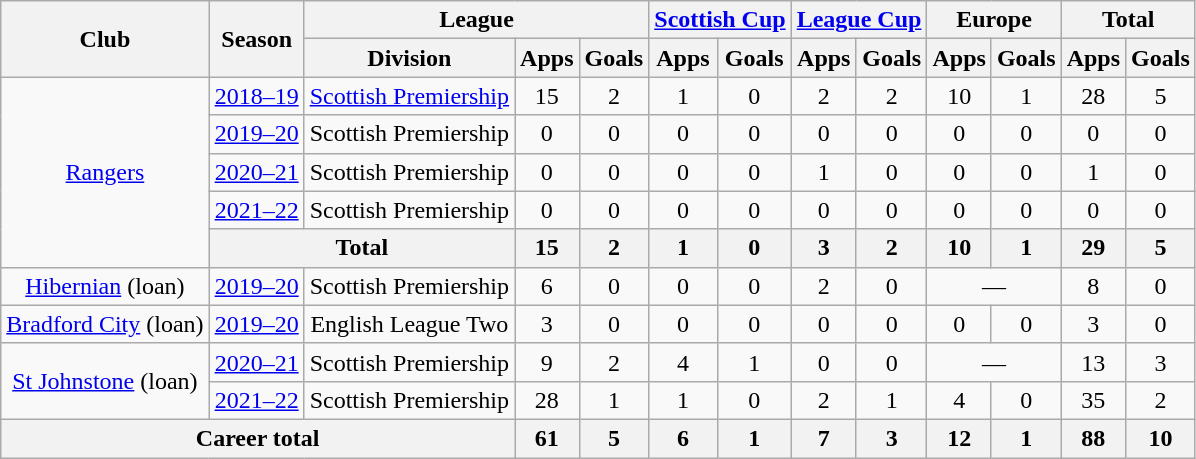<table class="wikitable" style="text-align:center">
<tr>
<th rowspan="2">Club</th>
<th rowspan="2">Season</th>
<th colspan="3">League</th>
<th colspan="2"><a href='#'>Scottish Cup</a></th>
<th colspan="2"><a href='#'>League Cup</a></th>
<th colspan="2">Europe</th>
<th colspan="2">Total</th>
</tr>
<tr>
<th>Division</th>
<th>Apps</th>
<th>Goals</th>
<th>Apps</th>
<th>Goals</th>
<th>Apps</th>
<th>Goals</th>
<th>Apps</th>
<th>Goals</th>
<th>Apps</th>
<th>Goals</th>
</tr>
<tr>
<td rowspan="5"><a href='#'>Rangers</a></td>
<td><a href='#'>2018–19</a></td>
<td><a href='#'>Scottish Premiership</a></td>
<td>15</td>
<td>2</td>
<td>1</td>
<td>0</td>
<td>2</td>
<td>2</td>
<td>10</td>
<td>1</td>
<td>28</td>
<td>5</td>
</tr>
<tr>
<td><a href='#'>2019–20</a></td>
<td>Scottish Premiership</td>
<td>0</td>
<td>0</td>
<td>0</td>
<td>0</td>
<td>0</td>
<td>0</td>
<td>0</td>
<td>0</td>
<td>0</td>
<td>0</td>
</tr>
<tr>
<td><a href='#'>2020–21</a></td>
<td>Scottish Premiership</td>
<td>0</td>
<td>0</td>
<td>0</td>
<td>0</td>
<td>1</td>
<td>0</td>
<td>0</td>
<td>0</td>
<td>1</td>
<td>0</td>
</tr>
<tr>
<td><a href='#'>2021–22</a></td>
<td>Scottish Premiership</td>
<td>0</td>
<td>0</td>
<td>0</td>
<td>0</td>
<td>0</td>
<td>0</td>
<td>0</td>
<td>0</td>
<td>0</td>
<td>0</td>
</tr>
<tr>
<th colspan=2>Total</th>
<th>15</th>
<th>2</th>
<th>1</th>
<th>0</th>
<th>3</th>
<th>2</th>
<th>10</th>
<th>1</th>
<th>29</th>
<th>5</th>
</tr>
<tr>
<td><a href='#'>Hibernian</a> (loan)</td>
<td><a href='#'>2019–20</a></td>
<td>Scottish Premiership</td>
<td>6</td>
<td>0</td>
<td>0</td>
<td>0</td>
<td>2</td>
<td>0</td>
<td colspan=2>—</td>
<td>8</td>
<td>0</td>
</tr>
<tr>
<td><a href='#'>Bradford City</a> (loan)</td>
<td><a href='#'>2019–20</a></td>
<td>English League Two</td>
<td>3</td>
<td>0</td>
<td>0</td>
<td>0</td>
<td>0</td>
<td>0</td>
<td>0</td>
<td>0</td>
<td>3</td>
<td>0</td>
</tr>
<tr>
<td rowspan="2"><a href='#'>St Johnstone</a> (loan)</td>
<td><a href='#'>2020–21</a></td>
<td>Scottish Premiership</td>
<td>9</td>
<td>2</td>
<td>4</td>
<td>1</td>
<td>0</td>
<td>0</td>
<td colspan=2>—</td>
<td>13</td>
<td>3</td>
</tr>
<tr>
<td><a href='#'>2021–22</a></td>
<td>Scottish Premiership</td>
<td>28</td>
<td>1</td>
<td>1</td>
<td>0</td>
<td>2</td>
<td>1</td>
<td>4</td>
<td>0</td>
<td>35</td>
<td>2</td>
</tr>
<tr>
<th colspan="3">Career total</th>
<th>61</th>
<th>5</th>
<th>6</th>
<th>1</th>
<th>7</th>
<th>3</th>
<th>12</th>
<th>1</th>
<th>88</th>
<th>10</th>
</tr>
</table>
